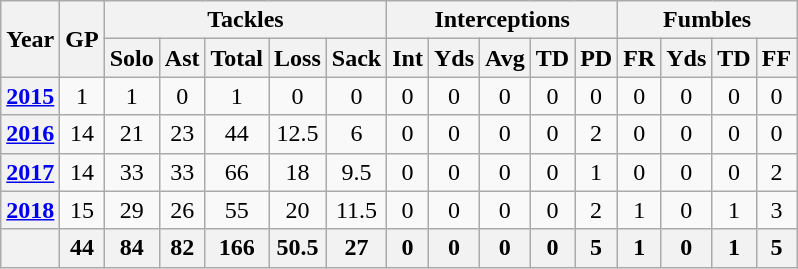<table class="wikitable" style="text-align:center;">
<tr>
<th rowspan="2">Year</th>
<th rowspan="2">GP</th>
<th colspan="5">Tackles</th>
<th colspan="5">Interceptions</th>
<th colspan="4">Fumbles</th>
</tr>
<tr>
<th>Solo</th>
<th>Ast</th>
<th>Total</th>
<th>Loss</th>
<th>Sack</th>
<th>Int</th>
<th>Yds</th>
<th>Avg</th>
<th>TD</th>
<th>PD</th>
<th>FR</th>
<th>Yds</th>
<th>TD</th>
<th>FF</th>
</tr>
<tr>
<th><a href='#'>2015</a></th>
<td>1</td>
<td>1</td>
<td>0</td>
<td>1</td>
<td>0</td>
<td>0</td>
<td>0</td>
<td>0</td>
<td>0</td>
<td>0</td>
<td>0</td>
<td>0</td>
<td>0</td>
<td>0</td>
<td>0</td>
</tr>
<tr>
<th><a href='#'>2016</a></th>
<td>14</td>
<td>21</td>
<td>23</td>
<td>44</td>
<td>12.5</td>
<td>6</td>
<td>0</td>
<td>0</td>
<td>0</td>
<td>0</td>
<td>2</td>
<td>0</td>
<td>0</td>
<td>0</td>
<td>0</td>
</tr>
<tr>
<th><a href='#'>2017</a></th>
<td>14</td>
<td>33</td>
<td>33</td>
<td>66</td>
<td>18</td>
<td>9.5</td>
<td>0</td>
<td>0</td>
<td>0</td>
<td>0</td>
<td>1</td>
<td>0</td>
<td>0</td>
<td>0</td>
<td>2</td>
</tr>
<tr>
<th><a href='#'>2018</a></th>
<td>15</td>
<td>29</td>
<td>26</td>
<td>55</td>
<td>20</td>
<td>11.5</td>
<td>0</td>
<td>0</td>
<td>0</td>
<td>0</td>
<td>2</td>
<td>1</td>
<td>0</td>
<td>1</td>
<td>3</td>
</tr>
<tr>
<th></th>
<th>44</th>
<th>84</th>
<th>82</th>
<th>166</th>
<th>50.5</th>
<th>27</th>
<th>0</th>
<th>0</th>
<th>0</th>
<th>0</th>
<th>5</th>
<th>1</th>
<th>0</th>
<th>1</th>
<th>5</th>
</tr>
</table>
